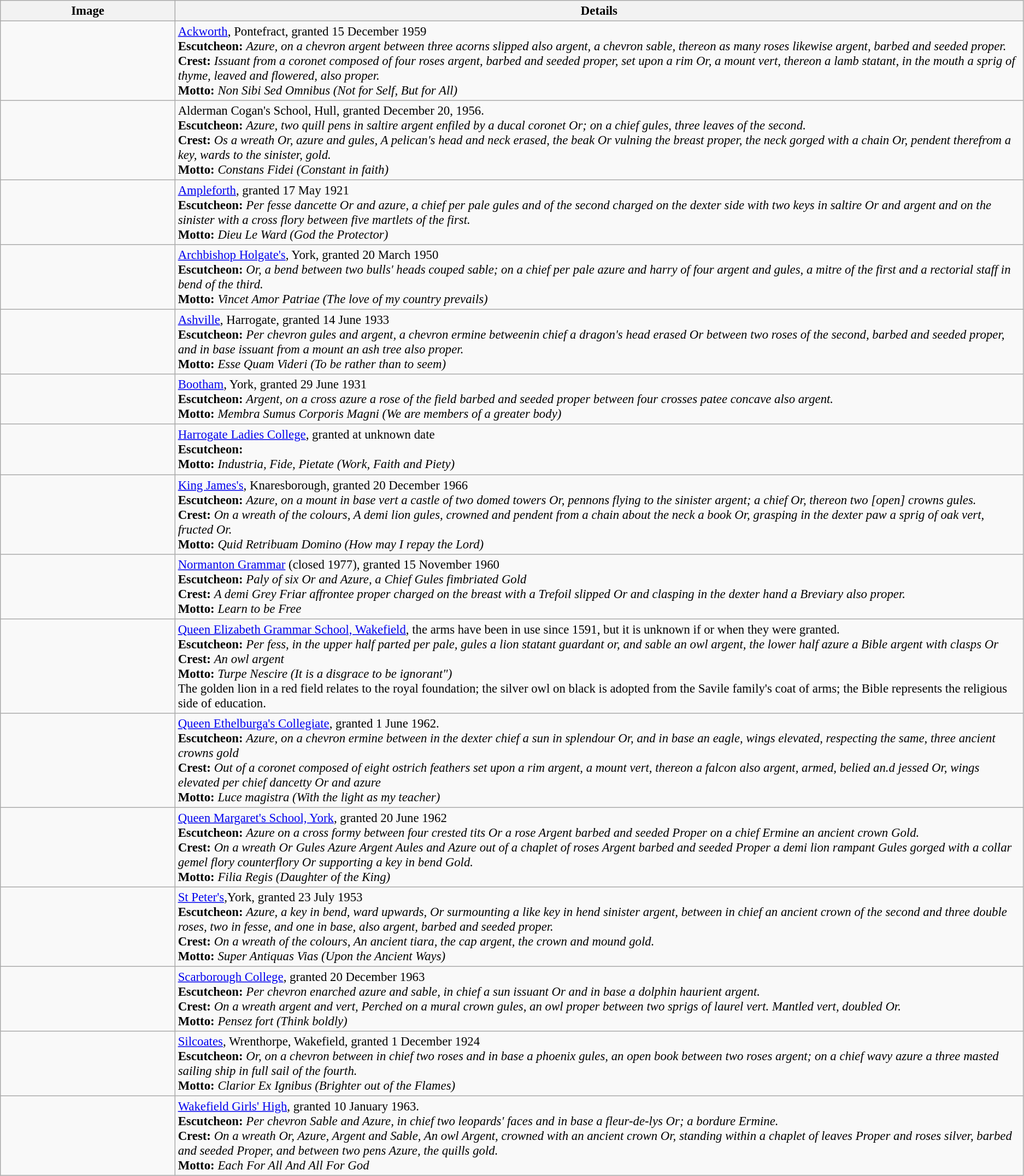<table class=wikitable style=font-size:95%>
<tr style="vertical-align:top; text-align:center;">
<th style="width:206px;">Image</th>
<th>Details</th>
</tr>
<tr valign=top>
<td align=center></td>
<td><a href='#'>Ackworth</a>, Pontefract, granted 15 December 1959<br><strong>Escutcheon:</strong> <em>Azure, on a chevron argent between three acorns slipped also argent, a chevron sable, thereon as many roses likewise argent, barbed and seeded proper.</em><br>
<strong>Crest:</strong> <em>Issuant from a coronet composed of four roses argent, barbed and seeded proper, set upon a rim Or, a mount vert, thereon a lamb statant, in the mouth a sprig of thyme, leaved and flowered, also proper.</em><br>
<strong>Motto:</strong> <em>Non Sibi Sed Omnibus (Not for Self, But for All)</em></td>
</tr>
<tr valign=top>
<td align=center></td>
<td>Alderman Cogan's School, Hull, granted December 20, 1956.<br><strong>Escutcheon:</strong> <em>Azure, two quill pens in saltire argent enfiled by a ducal coronet Or; on a chief gules, three leaves of the second.</em><br>
<strong>Crest:</strong> <em>Os a wreath Or, azure and gules, A pelican's head and neck erased, the beak Or vulning the breast proper, the neck gorged with a chain Or, pendent therefrom a key, wards to the sinister, gold.</em><br>
<strong>Motto:</strong> <em>Constans Fidei (Constant in faith) </em></td>
</tr>
<tr valign=top>
<td align=center></td>
<td><a href='#'>Ampleforth</a>, granted 17 May 1921<br><strong>Escutcheon:</strong> <em>Per fesse dancette Or and azure, a chief per pale gules and of the second charged on the dexter side with two keys in saltire Or and argent and on the sinister with a cross flory between five martlets of the first.</em><br>
<strong>Motto:</strong> <em>Dieu Le Ward (God the Protector)</em></td>
</tr>
<tr valign=top>
<td align=center></td>
<td><a href='#'>Archbishop Holgate's</a>, York, granted 20 March 1950<br><strong>Escutcheon:</strong> <em>Or, a bend between two bulls' heads couped sable; on a chief per pale azure and harry of four argent and gules, a mitre of the first and a rectorial staff in bend of the third.</em><br>
<strong>Motto:</strong> <em>Vincet Amor Patriae (The love of my country prevails)</em></td>
</tr>
<tr valign=top>
<td align=center></td>
<td><a href='#'>Ashville</a>, Harrogate, granted 14 June 1933<br><strong>Escutcheon:</strong> <em>Per chevron gules and argent, a chevron ermine betweenin chief a dragon's head erased Or between two roses of the second, barbed and seeded proper, and in base issuant from a mount an ash tree also proper.</em><br>
<strong>Motto:</strong> <em>Esse Quam Videri (To be rather than to seem)</em></td>
</tr>
<tr valign=top>
<td align=center></td>
<td><a href='#'>Bootham</a>, York, granted 29 June 1931<br><strong>Escutcheon:</strong> <em>Argent, on a cross azure a rose of the field barbed and seeded proper between four crosses patee concave also argent.</em><br>
<strong>Motto:</strong> <em>Membra Sumus Corporis Magni (We are members of a greater body)</em></td>
</tr>
<tr valign=top>
<td align=center></td>
<td><a href='#'>Harrogate Ladies College</a>, granted at unknown date<br><strong>Escutcheon:</strong> <em> </em><br>
<strong>Motto:</strong> <em>Industria, Fide, Pietate (Work, Faith and Piety)</em></td>
</tr>
<tr valign=top>
<td align=center></td>
<td><a href='#'>King James's</a>, Knaresborough, granted 20 December 1966<br><strong>Escutcheon:</strong> <em>Azure, on a mount in base vert a castle of two domed towers Or, pennons flying to the sinister argent; a chief Or, thereon two [open] crowns gules.</em><br>
<strong>Crest:</strong> <em>On a wreath of the colours, A demi lion gules, crowned and pendent from a chain about the neck a book Or, grasping in the dexter paw a sprig of oak vert, fructed Or.</em><br>
<strong>Motto:</strong> <em>Quid Retribuam Domino (How may I repay the Lord)</em></td>
</tr>
<tr valign=top>
<td align=center></td>
<td><a href='#'>Normanton Grammar</a> (closed 1977), granted 15 November 1960<br><strong>Escutcheon:</strong> <em>Paly of six Or and Azure, a Chief Gules fimbriated Gold</em><br>
<strong>Crest:</strong> <em>A demi Grey Friar affrontee proper charged on the breast with a Trefoil slipped Or and clasping in the dexter hand a Breviary also proper.</em><br>
<strong>Motto:</strong> <em>Learn to be Free</em></td>
</tr>
<tr valign=top>
<td align=center></td>
<td><a href='#'>Queen Elizabeth Grammar School, Wakefield</a>, the arms have been in use since 1591, but it is unknown if or when they were granted.<br><strong>Escutcheon:</strong> <em>Per fess, in the upper half parted per pale, gules a lion statant guardant or, and sable an owl argent, the lower half azure a Bible argent with clasps Or </em><br>
<strong>Crest:</strong> <em>An owl argent</em><br>
<strong>Motto:</strong> <em>Turpe Nescire (It is a disgrace to be ignorant")</em><br>
The golden lion in a red field relates to the royal foundation; the silver owl on black is adopted from the Savile family's coat of arms; the Bible represents the religious side of education.</td>
</tr>
<tr valign=top>
<td align=center></td>
<td><a href='#'>Queen Ethelburga's Collegiate</a>, granted 1 June 1962.<br><strong>Escutcheon:</strong> <em>Azure, on a chevron ermine between in the dexter chief a sun in splendour Or, and in base an eagle, wings elevated, respecting the same, three ancient crowns gold</em><br>
<strong>Crest:</strong> <em>Out of a coronet composed of eight ostrich feathers set upon a rim argent, a mount vert, thereon a falcon also argent, armed, belied an.d jessed Or, wings elevated per chief dancetty Or and azure</em><br>
<strong>Motto:</strong> <em>Luce magistra (With the light as my teacher)</em></td>
</tr>
<tr valign=top>
<td align=center></td>
<td><a href='#'>Queen Margaret's School, York</a>, granted 20 June 1962<br><strong>Escutcheon:</strong> <em>Azure on a cross formy between four crested tits Or a rose Argent barbed and seeded Proper on a chief Ermine an ancient crown Gold.</em><br>
<strong>Crest:</strong> <em>On a wreath Or Gules Azure Argent Aules and Azure out of a chaplet of roses Argent barbed and seeded Proper a demi lion rampant Gules gorged with a collar gemel flory counterflory Or supporting a key in bend Gold.</em><br>
<strong>Motto:</strong> <em>Filia Regis (Daughter of the King)</em></td>
</tr>
<tr valign=top>
<td align=center></td>
<td><a href='#'>St Peter's</a>,York, granted 23 July 1953<br><strong>Escutcheon:</strong> <em>Azure, a key in bend, ward upwards, Or surmounting a like key in hend sinister argent, between in chief an ancient crown of the second and three double roses, two in fesse, and one in base, also argent, barbed and seeded proper.</em><br>
<strong>Crest:</strong> <em>On a wreath of the colours, An ancient tiara, the cap argent, the crown and mound gold.</em><br>
<strong>Motto:</strong> <em>Super Antiquas Vias (Upon the Ancient Ways)</em></td>
</tr>
<tr valign=top>
<td align=center></td>
<td><a href='#'>Scarborough College</a>, granted 20 December 1963<br><strong>Escutcheon:</strong> <em>Per chevron enarched azure and sable, in chief a sun issuant Or and in base a dolphin haurient argent.</em><br>
<strong>Crest:</strong> <em>On a wreath argent and vert, Perched on a mural crown gules, an owl proper between two sprigs of laurel vert. Mantled vert, doubled Or.</em><br>
<strong>Motto:</strong> <em>Pensez fort (Think boldly)</em></td>
</tr>
<tr valign=top>
<td align=center></td>
<td><a href='#'>Silcoates</a>, Wrenthorpe, Wakefield, granted 1 December 1924<br><strong>Escutcheon:</strong> <em>Or, on a chevron between in chief two roses and in base a phoenix gules, an open book between two roses argent; on a chief wavy azure a three masted sailing ship in full sail of the fourth.</em><br>
<strong>Motto:</strong> <em>Clarior Ex Ignibus (Brighter out of the Flames)</em></td>
</tr>
<tr valign=top>
<td align=center> </td>
<td><a href='#'>Wakefield Girls' High</a>, granted 10 January 1963.<br><strong>Escutcheon:</strong> <em>Per chevron Sable and Azure, in chief two leopards' faces and in base a fleur-de-lys Or; a bordure Ermine.</em><br>
<strong>Crest:</strong> <em>On a wreath Or, Azure, Argent and Sable, An owl Argent, crowned with an ancient crown Or, standing within a chaplet of leaves Proper and roses silver, barbed and seeded Proper, and between two pens Azure, the quills gold.</em><br>
<strong>Motto:</strong> <em>Each For All And All For God</em></td>
</tr>
</table>
